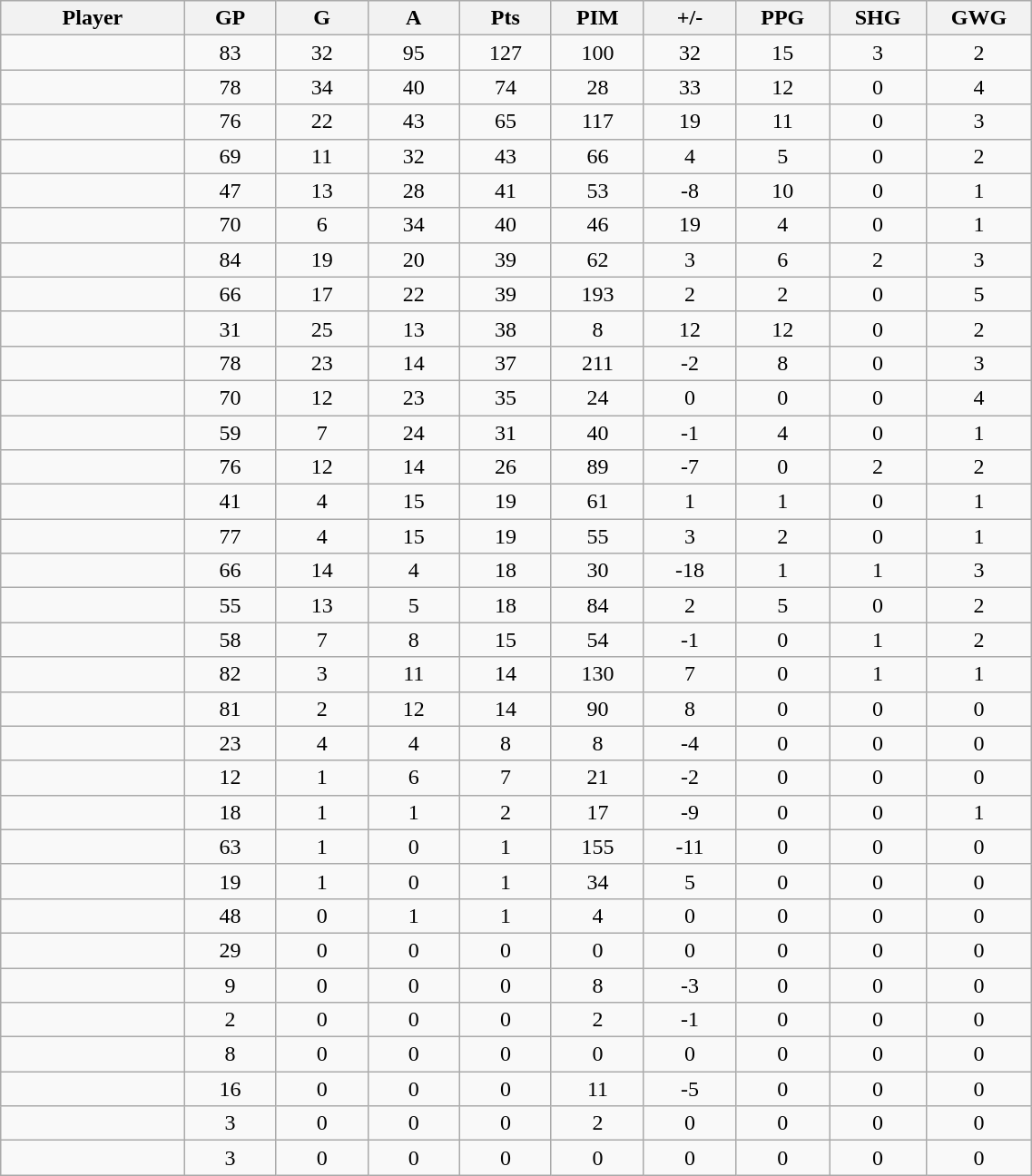<table class="wikitable sortable" width="60%">
<tr ALIGN="center">
<th bgcolor="#DDDDFF" width="10%">Player</th>
<th bgcolor="#DDDDFF" width="5%" title="Games played">GP</th>
<th bgcolor="#DDDDFF" width="5%" title="Goals">G</th>
<th bgcolor="#DDDDFF" width="5%" title="Assists">A</th>
<th bgcolor="#DDDDFF" width="5%" title="Points">Pts</th>
<th bgcolor="#DDDDFF" width="5%" title="Penalties in Minutes">PIM</th>
<th bgcolor="#DDDDFF" width="5%" title="Plus/Minus">+/-</th>
<th bgcolor="#DDDDFF" width="5%" title="Power Play Goals">PPG</th>
<th bgcolor="#DDDDFF" width="5%" title="Short-handed Goals">SHG</th>
<th bgcolor="#DDDDFF" width="5%" title="Game-winning Goals">GWG</th>
</tr>
<tr align="center">
<td align="right"></td>
<td>83</td>
<td>32</td>
<td>95</td>
<td>127</td>
<td>100</td>
<td>32</td>
<td>15</td>
<td>3</td>
<td>2</td>
</tr>
<tr align="center">
<td align="right"></td>
<td>78</td>
<td>34</td>
<td>40</td>
<td>74</td>
<td>28</td>
<td>33</td>
<td>12</td>
<td>0</td>
<td>4</td>
</tr>
<tr align="center">
<td align="right"></td>
<td>76</td>
<td>22</td>
<td>43</td>
<td>65</td>
<td>117</td>
<td>19</td>
<td>11</td>
<td>0</td>
<td>3</td>
</tr>
<tr align="center">
<td align="right"></td>
<td>69</td>
<td>11</td>
<td>32</td>
<td>43</td>
<td>66</td>
<td>4</td>
<td>5</td>
<td>0</td>
<td>2</td>
</tr>
<tr align="center">
<td align="right"></td>
<td>47</td>
<td>13</td>
<td>28</td>
<td>41</td>
<td>53</td>
<td>-8</td>
<td>10</td>
<td>0</td>
<td>1</td>
</tr>
<tr align="center">
<td align="right"></td>
<td>70</td>
<td>6</td>
<td>34</td>
<td>40</td>
<td>46</td>
<td>19</td>
<td>4</td>
<td>0</td>
<td>1</td>
</tr>
<tr align="center">
<td align="right"></td>
<td>84</td>
<td>19</td>
<td>20</td>
<td>39</td>
<td>62</td>
<td>3</td>
<td>6</td>
<td>2</td>
<td>3</td>
</tr>
<tr align="center">
<td align="right"></td>
<td>66</td>
<td>17</td>
<td>22</td>
<td>39</td>
<td>193</td>
<td>2</td>
<td>2</td>
<td>0</td>
<td>5</td>
</tr>
<tr align="center">
<td align="right"></td>
<td>31</td>
<td>25</td>
<td>13</td>
<td>38</td>
<td>8</td>
<td>12</td>
<td>12</td>
<td>0</td>
<td>2</td>
</tr>
<tr align="center">
<td align="right"></td>
<td>78</td>
<td>23</td>
<td>14</td>
<td>37</td>
<td>211</td>
<td>-2</td>
<td>8</td>
<td>0</td>
<td>3</td>
</tr>
<tr align="center">
<td align="right"></td>
<td>70</td>
<td>12</td>
<td>23</td>
<td>35</td>
<td>24</td>
<td>0</td>
<td>0</td>
<td>0</td>
<td>4</td>
</tr>
<tr align="center">
<td align="right"></td>
<td>59</td>
<td>7</td>
<td>24</td>
<td>31</td>
<td>40</td>
<td>-1</td>
<td>4</td>
<td>0</td>
<td>1</td>
</tr>
<tr align="center">
<td align="right"></td>
<td>76</td>
<td>12</td>
<td>14</td>
<td>26</td>
<td>89</td>
<td>-7</td>
<td>0</td>
<td>2</td>
<td>2</td>
</tr>
<tr align="center">
<td align="right"></td>
<td>41</td>
<td>4</td>
<td>15</td>
<td>19</td>
<td>61</td>
<td>1</td>
<td>1</td>
<td>0</td>
<td>1</td>
</tr>
<tr align="center">
<td align="right"></td>
<td>77</td>
<td>4</td>
<td>15</td>
<td>19</td>
<td>55</td>
<td>3</td>
<td>2</td>
<td>0</td>
<td>1</td>
</tr>
<tr align="center">
<td align="right"></td>
<td>66</td>
<td>14</td>
<td>4</td>
<td>18</td>
<td>30</td>
<td>-18</td>
<td>1</td>
<td>1</td>
<td>3</td>
</tr>
<tr align="center">
<td align="right"></td>
<td>55</td>
<td>13</td>
<td>5</td>
<td>18</td>
<td>84</td>
<td>2</td>
<td>5</td>
<td>0</td>
<td>2</td>
</tr>
<tr align="center">
<td align="right"></td>
<td>58</td>
<td>7</td>
<td>8</td>
<td>15</td>
<td>54</td>
<td>-1</td>
<td>0</td>
<td>1</td>
<td>2</td>
</tr>
<tr align="center">
<td align="right"></td>
<td>82</td>
<td>3</td>
<td>11</td>
<td>14</td>
<td>130</td>
<td>7</td>
<td>0</td>
<td>1</td>
<td>1</td>
</tr>
<tr align="center">
<td align="right"></td>
<td>81</td>
<td>2</td>
<td>12</td>
<td>14</td>
<td>90</td>
<td>8</td>
<td>0</td>
<td>0</td>
<td>0</td>
</tr>
<tr align="center">
<td align="right"></td>
<td>23</td>
<td>4</td>
<td>4</td>
<td>8</td>
<td>8</td>
<td>-4</td>
<td>0</td>
<td>0</td>
<td>0</td>
</tr>
<tr align="center">
<td align="right"></td>
<td>12</td>
<td>1</td>
<td>6</td>
<td>7</td>
<td>21</td>
<td>-2</td>
<td>0</td>
<td>0</td>
<td>0</td>
</tr>
<tr align="center">
<td align="right"></td>
<td>18</td>
<td>1</td>
<td>1</td>
<td>2</td>
<td>17</td>
<td>-9</td>
<td>0</td>
<td>0</td>
<td>1</td>
</tr>
<tr align="center">
<td align="right"></td>
<td>63</td>
<td>1</td>
<td>0</td>
<td>1</td>
<td>155</td>
<td>-11</td>
<td>0</td>
<td>0</td>
<td>0</td>
</tr>
<tr align="center">
<td align="right"></td>
<td>19</td>
<td>1</td>
<td>0</td>
<td>1</td>
<td>34</td>
<td>5</td>
<td>0</td>
<td>0</td>
<td>0</td>
</tr>
<tr align="center">
<td align="right"></td>
<td>48</td>
<td>0</td>
<td>1</td>
<td>1</td>
<td>4</td>
<td>0</td>
<td>0</td>
<td>0</td>
<td>0</td>
</tr>
<tr align="center">
<td align="right"></td>
<td>29</td>
<td>0</td>
<td>0</td>
<td>0</td>
<td>0</td>
<td>0</td>
<td>0</td>
<td>0</td>
<td>0</td>
</tr>
<tr align="center">
<td align="right"></td>
<td>9</td>
<td>0</td>
<td>0</td>
<td>0</td>
<td>8</td>
<td>-3</td>
<td>0</td>
<td>0</td>
<td>0</td>
</tr>
<tr align="center">
<td align="right"></td>
<td>2</td>
<td>0</td>
<td>0</td>
<td>0</td>
<td>2</td>
<td>-1</td>
<td>0</td>
<td>0</td>
<td>0</td>
</tr>
<tr align="center">
<td align="right"></td>
<td>8</td>
<td>0</td>
<td>0</td>
<td>0</td>
<td>0</td>
<td>0</td>
<td>0</td>
<td>0</td>
<td>0</td>
</tr>
<tr align="center">
<td align="right"></td>
<td>16</td>
<td>0</td>
<td>0</td>
<td>0</td>
<td>11</td>
<td>-5</td>
<td>0</td>
<td>0</td>
<td>0</td>
</tr>
<tr align="center">
<td align="right"></td>
<td>3</td>
<td>0</td>
<td>0</td>
<td>0</td>
<td>2</td>
<td>0</td>
<td>0</td>
<td>0</td>
<td>0</td>
</tr>
<tr align="center">
<td align="right"></td>
<td>3</td>
<td>0</td>
<td>0</td>
<td>0</td>
<td>0</td>
<td>0</td>
<td>0</td>
<td>0</td>
<td>0</td>
</tr>
</table>
